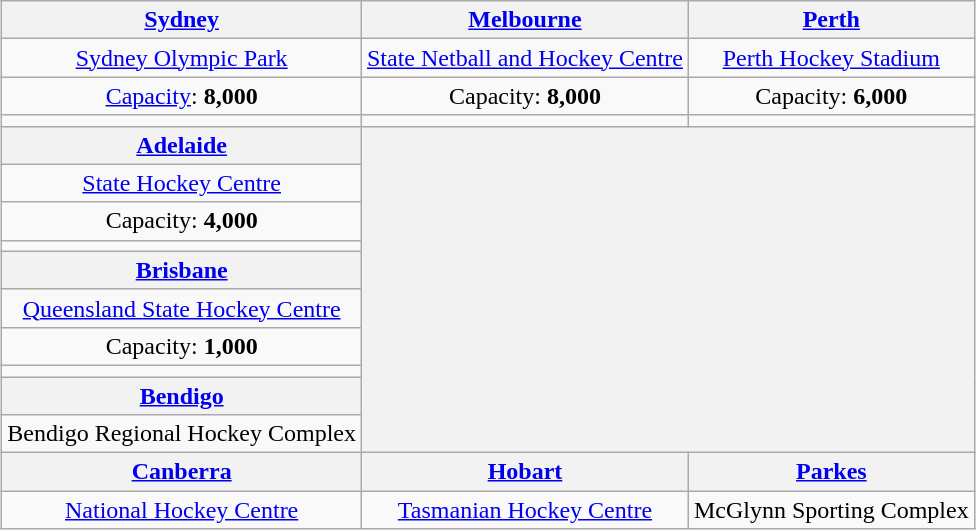<table class="wikitable" style="text-align:center;margin:1em auto;">
<tr>
<th><a href='#'>Sydney</a></th>
<th><a href='#'>Melbourne</a></th>
<th><a href='#'>Perth</a></th>
</tr>
<tr>
<td><a href='#'>Sydney Olympic Park</a></td>
<td><a href='#'>State Netball and Hockey Centre</a></td>
<td><a href='#'>Perth Hockey Stadium</a></td>
</tr>
<tr>
<td><a href='#'>Capacity</a>: <strong>8,000</strong></td>
<td>Capacity: <strong>8,000</strong></td>
<td>Capacity: <strong>6,000</strong></td>
</tr>
<tr>
<td></td>
<td></td>
<td></td>
</tr>
<tr>
<th><a href='#'>Adelaide</a></th>
<th rowspan=10 colspan=2></th>
</tr>
<tr>
<td><a href='#'>State Hockey Centre</a></td>
</tr>
<tr>
<td>Capacity: <strong>4,000</strong></td>
</tr>
<tr>
<td></td>
</tr>
<tr>
<th><a href='#'>Brisbane</a></th>
</tr>
<tr>
<td><a href='#'>Queensland State Hockey Centre</a></td>
</tr>
<tr>
<td>Capacity: <strong>1,000</strong></td>
</tr>
<tr>
<td></td>
</tr>
<tr>
<th><a href='#'>Bendigo</a></th>
</tr>
<tr>
<td>Bendigo Regional Hockey Complex</td>
</tr>
<tr>
<th><a href='#'>Canberra</a></th>
<th><a href='#'>Hobart</a></th>
<th><a href='#'>Parkes</a></th>
</tr>
<tr>
<td><a href='#'>National Hockey Centre</a></td>
<td><a href='#'>Tasmanian Hockey Centre</a></td>
<td>McGlynn Sporting Complex</td>
</tr>
</table>
